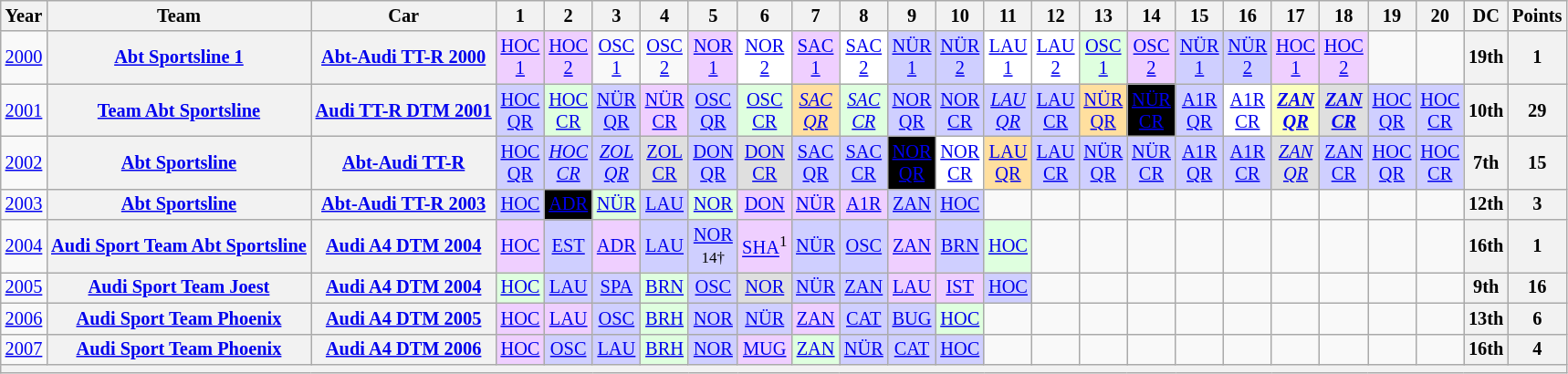<table class="wikitable" border="1" style="text-align:center; font-size:85%;">
<tr>
<th>Year</th>
<th>Team</th>
<th>Car</th>
<th>1</th>
<th>2</th>
<th>3</th>
<th>4</th>
<th>5</th>
<th>6</th>
<th>7</th>
<th>8</th>
<th>9</th>
<th>10</th>
<th>11</th>
<th>12</th>
<th>13</th>
<th>14</th>
<th>15</th>
<th>16</th>
<th>17</th>
<th>18</th>
<th>19</th>
<th>20</th>
<th>DC</th>
<th>Points</th>
</tr>
<tr>
<td><a href='#'>2000</a></td>
<th nowrap><a href='#'>Abt Sportsline 1</a></th>
<th nowrap><a href='#'>Abt-Audi TT-R 2000</a></th>
<td style="background:#EFCFFF;"><a href='#'>HOC<br>1</a><br></td>
<td style="background:#EFCFFF;"><a href='#'>HOC<br>2</a><br></td>
<td><a href='#'>OSC<br>1</a></td>
<td><a href='#'>OSC<br>2</a></td>
<td style="background:#EFCFFF;"><a href='#'>NOR<br>1</a><br></td>
<td style="background:#FFFFFF;"><a href='#'>NOR<br>2</a><br></td>
<td style="background:#EFCFFF;"><a href='#'>SAC<br>1</a><br></td>
<td style="background:#FFFFFF;"><a href='#'>SAC<br>2</a><br></td>
<td style="background:#CFCFFF;"><a href='#'>NÜR<br>1</a><br></td>
<td style="background:#CFCFFF;"><a href='#'>NÜR<br>2</a><br></td>
<td style="background:#FFFFFF;"><a href='#'>LAU<br>1</a><br></td>
<td style="background:#FFFFFF;"><a href='#'>LAU<br>2</a><br></td>
<td style="background:#DFFFDF;"><a href='#'>OSC<br>1</a><br></td>
<td style="background:#EFCFFF;"><a href='#'>OSC<br>2</a><br></td>
<td style="background:#CFCFFF;"><a href='#'>NÜR<br>1</a><br></td>
<td style="background:#CFCFFF;"><a href='#'>NÜR<br>2</a><br></td>
<td style="background:#EFCFFF;"><a href='#'>HOC<br>1</a><br></td>
<td style="background:#EFCFFF;"><a href='#'>HOC<br>2</a><br></td>
<td></td>
<td></td>
<th>19th</th>
<th>1</th>
</tr>
<tr>
<td><a href='#'>2001</a></td>
<th nowrap><a href='#'>Team Abt Sportsline</a></th>
<th nowrap><a href='#'>Audi TT-R DTM 2001</a></th>
<td style="background:#CFCFFF;"><a href='#'>HOC<br>QR</a><br></td>
<td style="background:#DFFFDF;"><a href='#'>HOC<br>CR</a><br></td>
<td style="background:#CFCFFF;"><a href='#'>NÜR<br>QR</a><br></td>
<td style="background:#EFCFFF;"><a href='#'>NÜR<br>CR</a><br></td>
<td style="background:#CFCFFF;"><a href='#'>OSC<br>QR</a><br></td>
<td style="background:#DFFFDF;"><a href='#'>OSC<br>CR</a><br></td>
<td style="background:#FFDF9F;"><em><a href='#'>SAC<br>QR</a></em><br></td>
<td style="background:#DFFFDF;"><em><a href='#'>SAC<br>CR</a></em><br></td>
<td style="background:#CFCFFF;"><a href='#'>NOR<br>QR</a><br></td>
<td style="background:#CFCFFF;"><a href='#'>NOR<br>CR</a><br></td>
<td style="background:#CFCFFF;"><em><a href='#'>LAU<br>QR</a></em><br></td>
<td style="background:#CFCFFF;"><a href='#'>LAU<br>CR</a><br></td>
<td style="background:#FFDF9F;"><a href='#'>NÜR<br>QR</a><br></td>
<td style="background:#000000; color:white"><a href='#'><span>NÜR<br>CR</span></a><br></td>
<td style="background:#CFCFFF;"><a href='#'>A1R<br>QR</a><br></td>
<td style="background:#FFFFFF;"><a href='#'>A1R<br>CR</a><br></td>
<td style="background:#FBFFBF;"><strong><em><a href='#'>ZAN<br>QR</a></em></strong><br></td>
<td style="background:#DFDFDF;"><strong><em><a href='#'>ZAN<br>CR</a></em></strong><br></td>
<td style="background:#CFCFFF;"><a href='#'>HOC<br>QR</a><br></td>
<td style="background:#CFCFFF;"><a href='#'>HOC<br>CR</a><br></td>
<th>10th</th>
<th>29</th>
</tr>
<tr>
<td><a href='#'>2002</a></td>
<th nowrap><a href='#'>Abt Sportsline</a></th>
<th nowrap><a href='#'>Abt-Audi TT-R</a></th>
<td style="background:#CFCFFF;"><a href='#'>HOC<br>QR</a><br></td>
<td style="background:#CFCFFF;"><em><a href='#'>HOC<br>CR</a></em><br></td>
<td style="background:#CFCFFF;"><em><a href='#'>ZOL<br>QR</a></em><br></td>
<td style="background:#DFDFDF;"><a href='#'>ZOL<br>CR</a><br></td>
<td style="background:#CFCFFF;"><a href='#'>DON<br>QR</a><br></td>
<td style="background:#DFDFDF;"><a href='#'>DON<br>CR</a><br></td>
<td style="background:#CFCFFF;"><a href='#'>SAC<br>QR</a><br></td>
<td style="background:#CFCFFF;"><a href='#'>SAC<br>CR</a><br></td>
<td style="background:#000000; color:white"><a href='#'><span>NOR<br>QR</span></a><br></td>
<td style="background:#FFFFFF;"><a href='#'>NOR<br>CR</a><br></td>
<td style="background:#FFDF9F;"><a href='#'>LAU<br>QR</a><br></td>
<td style="background:#CFCFFF;"><a href='#'>LAU<br>CR</a><br></td>
<td style="background:#CFCFFF;"><a href='#'>NÜR<br>QR</a><br></td>
<td style="background:#CFCFFF;"><a href='#'>NÜR<br>CR</a><br></td>
<td style="background:#CFCFFF;"><a href='#'>A1R<br>QR</a><br></td>
<td style="background:#CFCFFF;"><a href='#'>A1R<br>CR</a><br></td>
<td style="background:#DFDFDF;"><em><a href='#'>ZAN<br>QR</a></em><br></td>
<td style="background:#CFCFFF;"><a href='#'>ZAN<br>CR</a><br></td>
<td style="background:#CFCFFF;"><a href='#'>HOC<br>QR</a><br></td>
<td style="background:#CFCFFF;"><a href='#'>HOC<br>CR</a><br></td>
<th>7th</th>
<th>15</th>
</tr>
<tr>
<td><a href='#'>2003</a></td>
<th nowrap><a href='#'>Abt Sportsline</a></th>
<th nowrap><a href='#'>Abt-Audi TT-R 2003</a></th>
<td style="background:#CFCFFF;"><a href='#'>HOC</a><br></td>
<td style="background:#000000; color:white"><a href='#'><span>ADR</span></a><br></td>
<td style="background:#DFFFDF;"><a href='#'>NÜR</a><br></td>
<td style="background:#CFCFFF;"><a href='#'>LAU</a><br></td>
<td style="background:#DFFFDF;"><a href='#'>NOR</a><br></td>
<td style="background:#EFCFFF;"><a href='#'>DON</a><br></td>
<td style="background:#EFCFFF;"><a href='#'>NÜR</a><br></td>
<td style="background:#EFCFFF;"><a href='#'>A1R</a><br></td>
<td style="background:#CFCFFF;"><a href='#'>ZAN</a><br></td>
<td style="background:#CFCFFF;"><a href='#'>HOC</a><br></td>
<td></td>
<td></td>
<td></td>
<td></td>
<td></td>
<td></td>
<td></td>
<td></td>
<td></td>
<td></td>
<th>12th</th>
<th>3</th>
</tr>
<tr>
<td><a href='#'>2004</a></td>
<th nowrap><a href='#'>Audi Sport Team Abt Sportsline</a></th>
<th nowrap><a href='#'>Audi A4 DTM 2004</a></th>
<td style="background:#EFCFFF;"><a href='#'>HOC</a><br></td>
<td style="background:#CFCFFF;"><a href='#'>EST</a><br></td>
<td style="background:#EFCFFF;"><a href='#'>ADR</a><br></td>
<td style="background:#CFCFFF;"><a href='#'>LAU</a><br></td>
<td style="background:#CFCFFF;"><a href='#'>NOR</a><br><small>14†</small></td>
<td style="background:#EFCFFF;"><a href='#'>SHA</a><sup>1</sup><br></td>
<td style="background:#CFCFFF;"><a href='#'>NÜR</a><br></td>
<td style="background:#CFCFFF;"><a href='#'>OSC</a><br></td>
<td style="background:#EFCFFF;"><a href='#'>ZAN</a><br></td>
<td style="background:#CFCFFF;"><a href='#'>BRN</a><br></td>
<td style="background:#DFFFDF;"><a href='#'>HOC</a><br></td>
<td></td>
<td></td>
<td></td>
<td></td>
<td></td>
<td></td>
<td></td>
<td></td>
<td></td>
<th>16th</th>
<th>1</th>
</tr>
<tr>
<td><a href='#'>2005</a></td>
<th nowrap><a href='#'>Audi Sport Team Joest</a></th>
<th nowrap><a href='#'>Audi A4 DTM 2004</a></th>
<td style="background:#DFFFDF;"><a href='#'>HOC</a><br></td>
<td style="background:#CFCFFF;"><a href='#'>LAU</a><br></td>
<td style="background:#CFCFFF;"><a href='#'>SPA</a><br></td>
<td style="background:#DFFFDF;"><a href='#'>BRN</a><br></td>
<td style="background:#CFCFFF;"><a href='#'>OSC</a><br></td>
<td style="background:#DFDFDF;"><a href='#'>NOR</a><br></td>
<td style="background:#CFCFFF;"><a href='#'>NÜR</a><br></td>
<td style="background:#CFCFFF;"><a href='#'>ZAN</a><br></td>
<td style="background:#EFCFFF;"><a href='#'>LAU</a><br></td>
<td style="background:#EFCFFF;"><a href='#'>IST</a><br></td>
<td style="background:#CFCFFF;"><a href='#'>HOC</a><br></td>
<td></td>
<td></td>
<td></td>
<td></td>
<td></td>
<td></td>
<td></td>
<td></td>
<td></td>
<th>9th</th>
<th>16</th>
</tr>
<tr>
<td><a href='#'>2006</a></td>
<th nowrap><a href='#'>Audi Sport Team Phoenix</a></th>
<th nowrap><a href='#'>Audi A4 DTM 2005</a></th>
<td style="background:#EFCFFF;"><a href='#'>HOC</a><br></td>
<td style="background:#EFCFFF;"><a href='#'>LAU</a><br></td>
<td style="background:#CFCFFF;"><a href='#'>OSC</a><br></td>
<td style="background:#DFFFDF;"><a href='#'>BRH</a><br></td>
<td style="background:#CFCFFF;"><a href='#'>NOR</a><br></td>
<td style="background:#CFCFFF;"><a href='#'>NÜR</a><br></td>
<td style="background:#EFCFFF;"><a href='#'>ZAN</a><br></td>
<td style="background:#CFCFFF;"><a href='#'>CAT</a><br></td>
<td style="background:#CFCFFF;"><a href='#'>BUG</a><br></td>
<td style="background:#DFFFDF;"><a href='#'>HOC</a><br></td>
<td></td>
<td></td>
<td></td>
<td></td>
<td></td>
<td></td>
<td></td>
<td></td>
<td></td>
<td></td>
<th>13th</th>
<th>6</th>
</tr>
<tr>
<td><a href='#'>2007</a></td>
<th nowrap><a href='#'>Audi Sport Team Phoenix</a></th>
<th nowrap><a href='#'>Audi A4 DTM 2006</a></th>
<td style="background:#EFCFFF;"><a href='#'>HOC</a><br></td>
<td style="background:#CFCFFF;"><a href='#'>OSC</a><br></td>
<td style="background:#CFCFFF;"><a href='#'>LAU</a><br></td>
<td style="background:#DFFFDF;"><a href='#'>BRH</a><br></td>
<td style="background:#CFCFFF;"><a href='#'>NOR</a><br></td>
<td style="background:#EFCFFF;"><a href='#'>MUG</a><br></td>
<td style="background:#DFFFDF;"><a href='#'>ZAN</a><br></td>
<td style="background:#CFCFFF;"><a href='#'>NÜR</a><br></td>
<td style="background:#CFCFFF;"><a href='#'>CAT</a><br></td>
<td style="background:#CFCFFF;"><a href='#'>HOC</a><br></td>
<td></td>
<td></td>
<td></td>
<td></td>
<td></td>
<td></td>
<td></td>
<td></td>
<td></td>
<td></td>
<th>16th</th>
<th>4</th>
</tr>
<tr>
<th colspan="25"></th>
</tr>
</table>
